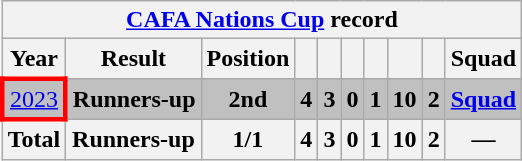<table class="wikitable" style="text-align: center">
<tr>
<th colspan=10><a href='#'>CAFA Nations Cup</a> record</th>
</tr>
<tr>
<th>Year</th>
<th>Result</th>
<th>Position</th>
<th></th>
<th></th>
<th></th>
<th></th>
<th></th>
<th></th>
<th>Squad</th>
</tr>
<tr bgcolor=silver>
<td style="border:3px solid red;">  <a href='#'>2023</a></td>
<td><strong>Runners-up</strong></td>
<td><strong>2nd</strong></td>
<td><strong>4</strong></td>
<td><strong>3</strong></td>
<td><strong>0</strong></td>
<td><strong>1</strong></td>
<td><strong>10</strong></td>
<td><strong>2</strong></td>
<td><strong><a href='#'>Squad</a></strong></td>
</tr>
<tr>
<th>Total</th>
<th>Runners-up</th>
<th>1/1</th>
<th>4</th>
<th>3</th>
<th>0</th>
<th>1</th>
<th>10</th>
<th>2</th>
<th>—</th>
</tr>
</table>
